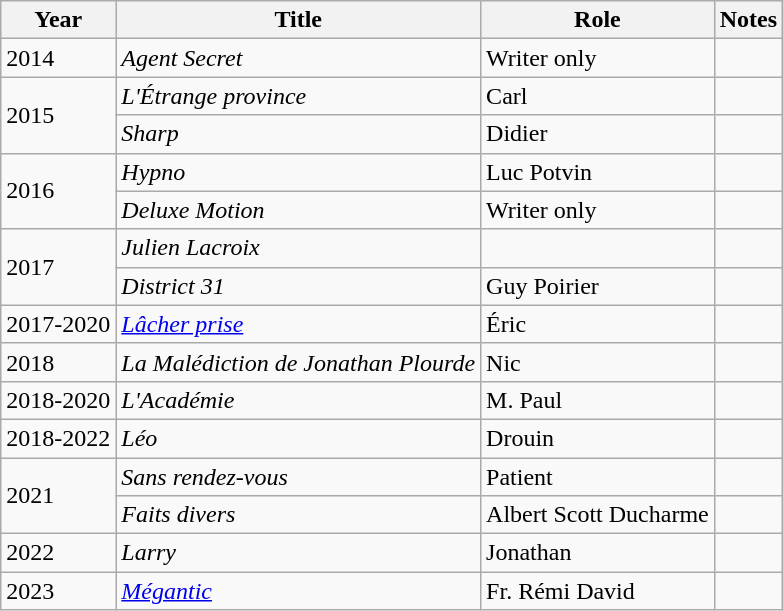<table class="wikitable">
<tr>
<th>Year</th>
<th>Title</th>
<th>Role</th>
<th>Notes</th>
</tr>
<tr>
<td>2014</td>
<td><em>Agent Secret</em></td>
<td>Writer only</td>
<td></td>
</tr>
<tr>
<td rowspan=2>2015</td>
<td><em>L'Étrange province</em></td>
<td>Carl</td>
<td></td>
</tr>
<tr>
<td><em>Sharp</em></td>
<td>Didier</td>
<td></td>
</tr>
<tr>
<td rowspan=2>2016</td>
<td><em>Hypno</em></td>
<td>Luc Potvin</td>
<td></td>
</tr>
<tr>
<td><em>Deluxe Motion</em></td>
<td>Writer only</td>
<td></td>
</tr>
<tr>
<td rowspan=2>2017</td>
<td><em>Julien Lacroix</em></td>
<td></td>
<td></td>
</tr>
<tr>
<td><em>District 31</em></td>
<td>Guy Poirier</td>
<td></td>
</tr>
<tr>
<td>2017-2020</td>
<td><em><a href='#'>Lâcher prise</a></em></td>
<td>Éric</td>
<td></td>
</tr>
<tr>
<td>2018</td>
<td><em>La Malédiction de Jonathan Plourde</em></td>
<td>Nic</td>
<td></td>
</tr>
<tr>
<td>2018-2020</td>
<td><em>L'Académie</em></td>
<td>M. Paul</td>
<td></td>
</tr>
<tr>
<td>2018-2022</td>
<td><em>Léo</em></td>
<td>Drouin</td>
<td></td>
</tr>
<tr>
<td rowspan=2>2021</td>
<td><em>Sans rendez-vous</em></td>
<td>Patient</td>
<td></td>
</tr>
<tr>
<td><em>Faits divers</em></td>
<td>Albert Scott Ducharme</td>
<td></td>
</tr>
<tr>
<td>2022</td>
<td><em>Larry</em></td>
<td>Jonathan</td>
<td></td>
</tr>
<tr>
<td>2023</td>
<td><em><a href='#'>Mégantic</a></em></td>
<td>Fr. Rémi David</td>
<td></td>
</tr>
</table>
